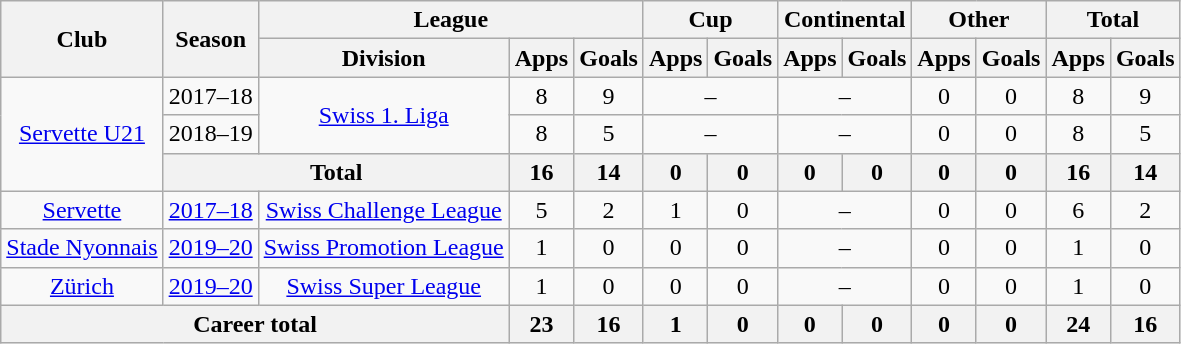<table class="wikitable" style="text-align: center">
<tr>
<th rowspan="2">Club</th>
<th rowspan="2">Season</th>
<th colspan="3">League</th>
<th colspan="2">Cup</th>
<th colspan="2">Continental</th>
<th colspan="2">Other</th>
<th colspan="2">Total</th>
</tr>
<tr>
<th>Division</th>
<th>Apps</th>
<th>Goals</th>
<th>Apps</th>
<th>Goals</th>
<th>Apps</th>
<th>Goals</th>
<th>Apps</th>
<th>Goals</th>
<th>Apps</th>
<th>Goals</th>
</tr>
<tr>
<td rowspan="3"><a href='#'>Servette U21</a></td>
<td>2017–18</td>
<td rowspan="2"><a href='#'>Swiss 1. Liga</a></td>
<td>8</td>
<td>9</td>
<td colspan="2">–</td>
<td colspan="2">–</td>
<td>0</td>
<td>0</td>
<td>8</td>
<td>9</td>
</tr>
<tr>
<td>2018–19</td>
<td>8</td>
<td>5</td>
<td colspan="2">–</td>
<td colspan="2">–</td>
<td>0</td>
<td>0</td>
<td>8</td>
<td>5</td>
</tr>
<tr>
<th colspan="2">Total</th>
<th>16</th>
<th>14</th>
<th>0</th>
<th>0</th>
<th>0</th>
<th>0</th>
<th>0</th>
<th>0</th>
<th>16</th>
<th>14</th>
</tr>
<tr>
<td><a href='#'>Servette</a></td>
<td><a href='#'>2017–18</a></td>
<td><a href='#'>Swiss Challenge League</a></td>
<td>5</td>
<td>2</td>
<td>1</td>
<td>0</td>
<td colspan="2">–</td>
<td>0</td>
<td>0</td>
<td>6</td>
<td>2</td>
</tr>
<tr>
<td><a href='#'>Stade Nyonnais</a></td>
<td><a href='#'>2019–20</a></td>
<td><a href='#'>Swiss Promotion League</a></td>
<td>1</td>
<td>0</td>
<td>0</td>
<td>0</td>
<td colspan="2">–</td>
<td>0</td>
<td>0</td>
<td>1</td>
<td>0</td>
</tr>
<tr>
<td><a href='#'>Zürich</a></td>
<td><a href='#'>2019–20</a></td>
<td><a href='#'>Swiss Super League</a></td>
<td>1</td>
<td>0</td>
<td>0</td>
<td>0</td>
<td colspan="2">–</td>
<td>0</td>
<td>0</td>
<td>1</td>
<td>0</td>
</tr>
<tr>
<th colspan="3">Career total</th>
<th>23</th>
<th>16</th>
<th>1</th>
<th>0</th>
<th>0</th>
<th>0</th>
<th>0</th>
<th>0</th>
<th>24</th>
<th>16</th>
</tr>
</table>
